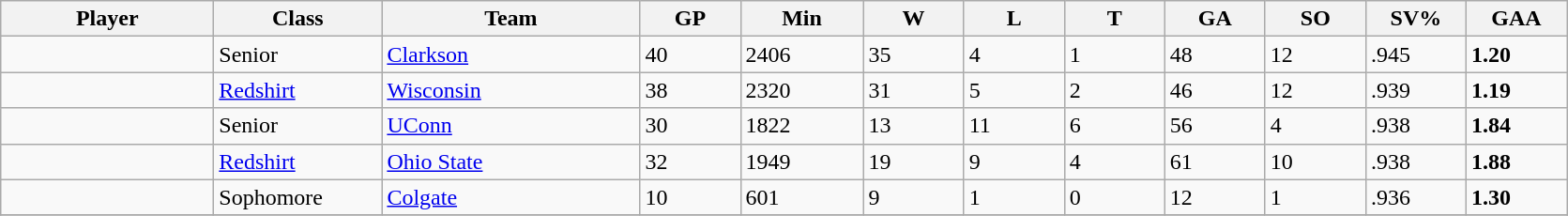<table class="wikitable sortable">
<tr>
<th style="width: 9em;">Player</th>
<th style="width: 7em;">Class</th>
<th style="width: 11em;">Team</th>
<th style="width: 4em;">GP</th>
<th style="width: 5em;">Min</th>
<th style="width: 4em;">W</th>
<th style="width: 4em;">L</th>
<th style="width: 4em;">T</th>
<th style="width: 4em;">GA</th>
<th style="width: 4em;">SO</th>
<th style="width: 4em;">SV%</th>
<th style="width: 4em;">GAA</th>
</tr>
<tr>
<td></td>
<td>Senior</td>
<td><a href='#'>Clarkson</a></td>
<td>40</td>
<td>2406</td>
<td>35</td>
<td>4</td>
<td>1</td>
<td>48</td>
<td>12</td>
<td>.945</td>
<td><strong>1.20</strong></td>
</tr>
<tr>
<td></td>
<td><a href='#'>Redshirt</a></td>
<td><a href='#'>Wisconsin</a></td>
<td>38</td>
<td>2320</td>
<td>31</td>
<td>5</td>
<td>2</td>
<td>46</td>
<td>12</td>
<td>.939</td>
<td><strong>1.19</strong></td>
</tr>
<tr>
<td></td>
<td>Senior</td>
<td><a href='#'>UConn</a></td>
<td>30</td>
<td>1822</td>
<td>13</td>
<td>11</td>
<td>6</td>
<td>56</td>
<td>4</td>
<td>.938</td>
<td><strong>1.84</strong></td>
</tr>
<tr>
<td></td>
<td><a href='#'>Redshirt</a></td>
<td><a href='#'>Ohio State</a></td>
<td>32</td>
<td>1949</td>
<td>19</td>
<td>9</td>
<td>4</td>
<td>61</td>
<td>10</td>
<td>.938</td>
<td><strong>1.88</strong></td>
</tr>
<tr>
<td></td>
<td>Sophomore</td>
<td><a href='#'>Colgate</a></td>
<td>10</td>
<td>601</td>
<td>9</td>
<td>1</td>
<td>0</td>
<td>12</td>
<td>1</td>
<td>.936</td>
<td><strong>1.30</strong></td>
</tr>
<tr>
</tr>
</table>
